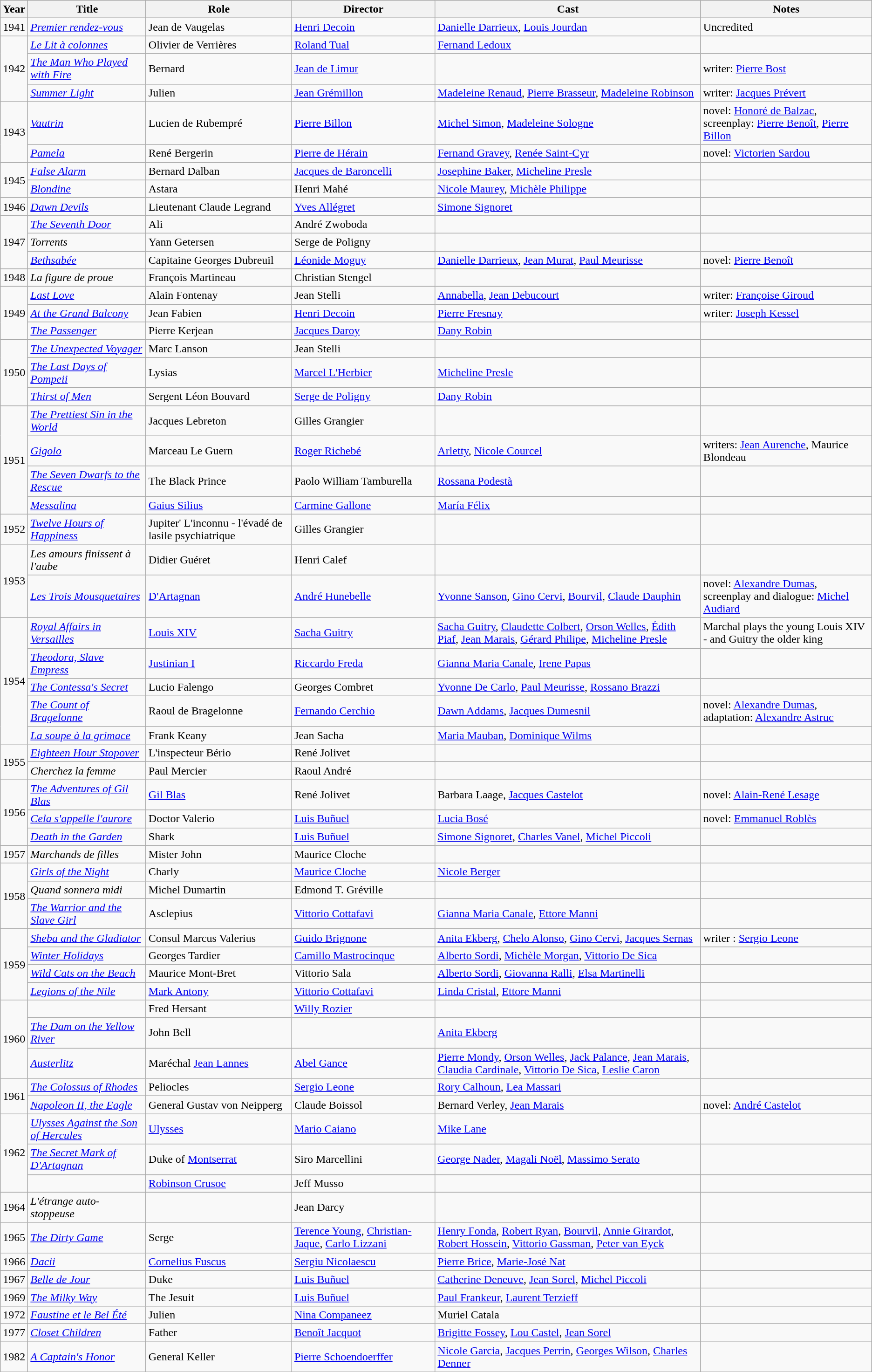<table class="wikitable sortable">
<tr>
<th>Year</th>
<th>Title</th>
<th>Role</th>
<th>Director</th>
<th class="unsortable">Cast</th>
<th class="unsortable">Notes</th>
</tr>
<tr>
<td>1941</td>
<td><em><a href='#'>Premier rendez-vous</a></em></td>
<td>Jean de Vaugelas</td>
<td><a href='#'>Henri Decoin</a></td>
<td><a href='#'>Danielle Darrieux</a>, <a href='#'>Louis Jourdan</a></td>
<td>Uncredited</td>
</tr>
<tr>
<td rowspan=3>1942</td>
<td><em><a href='#'>Le Lit à colonnes</a></em></td>
<td>Olivier de Verrières</td>
<td><a href='#'>Roland Tual</a></td>
<td><a href='#'>Fernand Ledoux</a></td>
<td></td>
</tr>
<tr>
<td><em><a href='#'>The Man Who Played with Fire</a></em></td>
<td>Bernard</td>
<td><a href='#'>Jean de Limur</a></td>
<td></td>
<td>writer: <a href='#'>Pierre Bost</a></td>
</tr>
<tr>
<td><em><a href='#'>Summer Light</a></em></td>
<td>Julien</td>
<td><a href='#'>Jean Grémillon</a></td>
<td><a href='#'>Madeleine Renaud</a>, <a href='#'>Pierre Brasseur</a>, <a href='#'>Madeleine Robinson</a></td>
<td>writer: <a href='#'>Jacques Prévert</a></td>
</tr>
<tr>
<td rowspan=2>1943</td>
<td><em><a href='#'>Vautrin</a></em></td>
<td>Lucien de Rubempré</td>
<td><a href='#'>Pierre Billon</a></td>
<td><a href='#'>Michel Simon</a>, <a href='#'>Madeleine Sologne</a></td>
<td>novel: <a href='#'>Honoré de Balzac</a>, <br>screenplay: <a href='#'>Pierre Benoît</a>, <a href='#'>Pierre Billon</a></td>
</tr>
<tr>
<td><em><a href='#'>Pamela</a></em></td>
<td>René Bergerin</td>
<td><a href='#'>Pierre de Hérain</a></td>
<td><a href='#'>Fernand Gravey</a>, <a href='#'>Renée Saint-Cyr</a></td>
<td>novel: <a href='#'>Victorien Sardou</a></td>
</tr>
<tr>
<td rowspan=2>1945</td>
<td><em><a href='#'>False Alarm</a></em></td>
<td>Bernard Dalban</td>
<td><a href='#'>Jacques de Baroncelli</a></td>
<td><a href='#'>Josephine Baker</a>, <a href='#'>Micheline Presle</a></td>
<td></td>
</tr>
<tr>
<td><em><a href='#'>Blondine</a></em></td>
<td>Astara</td>
<td>Henri Mahé</td>
<td><a href='#'>Nicole Maurey</a>, <a href='#'>Michèle Philippe</a></td>
</tr>
<tr>
<td>1946</td>
<td><em><a href='#'>Dawn Devils</a></em></td>
<td>Lieutenant Claude Legrand</td>
<td><a href='#'>Yves Allégret</a></td>
<td><a href='#'>Simone Signoret</a></td>
<td></td>
</tr>
<tr>
<td rowspan=3>1947</td>
<td><em><a href='#'>The Seventh Door</a></em></td>
<td>Ali</td>
<td>André Zwoboda</td>
<td></td>
<td></td>
</tr>
<tr>
<td><em>Torrents</em></td>
<td>Yann Getersen</td>
<td>Serge de Poligny</td>
<td></td>
<td></td>
</tr>
<tr>
<td><em><a href='#'>Bethsabée</a></em></td>
<td>Capitaine Georges Dubreuil</td>
<td><a href='#'>Léonide Moguy</a></td>
<td><a href='#'>Danielle Darrieux</a>, <a href='#'>Jean Murat</a>, <a href='#'>Paul Meurisse</a></td>
<td>novel: <a href='#'>Pierre Benoît</a></td>
</tr>
<tr>
<td>1948</td>
<td><em>La figure de proue</em></td>
<td>François Martineau</td>
<td>Christian Stengel</td>
<td></td>
<td></td>
</tr>
<tr>
<td rowspan=3>1949</td>
<td><em><a href='#'>Last Love</a></em></td>
<td>Alain Fontenay</td>
<td>Jean Stelli</td>
<td><a href='#'>Annabella</a>, <a href='#'>Jean Debucourt</a></td>
<td>writer: <a href='#'>Françoise Giroud</a></td>
</tr>
<tr>
<td><em><a href='#'>At the Grand Balcony</a></em></td>
<td>Jean Fabien</td>
<td><a href='#'>Henri Decoin</a></td>
<td><a href='#'>Pierre Fresnay</a></td>
<td>writer: <a href='#'>Joseph Kessel</a></td>
</tr>
<tr>
<td><em><a href='#'>The Passenger</a></em></td>
<td>Pierre Kerjean</td>
<td><a href='#'>Jacques Daroy</a></td>
<td><a href='#'>Dany Robin</a></td>
<td></td>
</tr>
<tr>
<td rowspan=3>1950</td>
<td><em><a href='#'>The Unexpected Voyager</a></em></td>
<td>Marc Lanson</td>
<td>Jean Stelli</td>
<td></td>
<td></td>
</tr>
<tr>
<td><em><a href='#'>The Last Days of Pompeii</a></em></td>
<td>Lysias</td>
<td><a href='#'>Marcel L'Herbier</a></td>
<td><a href='#'>Micheline Presle</a></td>
<td></td>
</tr>
<tr>
<td><em><a href='#'>Thirst of Men</a></em></td>
<td>Sergent Léon Bouvard</td>
<td><a href='#'>Serge de Poligny</a></td>
<td><a href='#'>Dany Robin</a></td>
<td></td>
</tr>
<tr>
<td rowspan=4>1951</td>
<td><em><a href='#'>The Prettiest Sin in the World</a></em></td>
<td>Jacques Lebreton</td>
<td>Gilles Grangier</td>
<td></td>
<td></td>
</tr>
<tr>
<td><em><a href='#'>Gigolo</a></em></td>
<td>Marceau Le Guern</td>
<td><a href='#'>Roger Richebé</a></td>
<td><a href='#'>Arletty</a>, <a href='#'>Nicole Courcel</a></td>
<td>writers: <a href='#'>Jean Aurenche</a>, Maurice Blondeau</td>
</tr>
<tr>
<td><em><a href='#'>The Seven Dwarfs to the Rescue</a></em></td>
<td>The Black Prince</td>
<td>Paolo William Tamburella</td>
<td><a href='#'>Rossana Podestà</a></td>
<td></td>
</tr>
<tr>
<td><em><a href='#'>Messalina</a></em></td>
<td><a href='#'>Gaius Silius</a></td>
<td><a href='#'>Carmine Gallone</a></td>
<td><a href='#'>María Félix</a></td>
<td></td>
</tr>
<tr>
<td>1952</td>
<td><em><a href='#'>Twelve Hours of Happiness</a></em></td>
<td>Jupiter' L'inconnu - l'évadé de lasile psychiatrique</td>
<td>Gilles Grangier</td>
<td></td>
<td></td>
</tr>
<tr>
<td rowspan=2>1953</td>
<td><em>Les amours finissent à l'aube</em></td>
<td>Didier Guéret</td>
<td>Henri Calef</td>
<td></td>
<td></td>
</tr>
<tr>
<td><em><a href='#'>Les Trois Mousquetaires</a></em></td>
<td><a href='#'>D'Artagnan</a></td>
<td><a href='#'>André Hunebelle</a></td>
<td><a href='#'>Yvonne Sanson</a>, <a href='#'>Gino Cervi</a>, <a href='#'>Bourvil</a>, <a href='#'>Claude Dauphin</a></td>
<td>novel: <a href='#'>Alexandre Dumas</a>, <br>screenplay and dialogue: <a href='#'>Michel Audiard</a></td>
</tr>
<tr>
<td rowspan=5>1954</td>
<td><em><a href='#'>Royal Affairs in Versailles</a></em></td>
<td><a href='#'>Louis XIV</a></td>
<td><a href='#'>Sacha Guitry</a></td>
<td><a href='#'>Sacha Guitry</a>, <a href='#'>Claudette Colbert</a>, <a href='#'>Orson Welles</a>, <a href='#'>Édith Piaf</a>, <a href='#'>Jean Marais</a>, <a href='#'>Gérard Philipe</a>, <a href='#'>Micheline Presle</a></td>
<td>Marchal plays the young Louis XIV - and Guitry the older king</td>
</tr>
<tr>
<td><em><a href='#'>Theodora, Slave Empress</a></em></td>
<td><a href='#'>Justinian I</a></td>
<td><a href='#'>Riccardo Freda</a></td>
<td><a href='#'>Gianna Maria Canale</a>, <a href='#'>Irene Papas</a></td>
<td></td>
</tr>
<tr>
<td><em><a href='#'>The Contessa's Secret</a></em></td>
<td>Lucio Falengo</td>
<td>Georges Combret</td>
<td><a href='#'>Yvonne De Carlo</a>, <a href='#'>Paul Meurisse</a>, <a href='#'>Rossano Brazzi</a></td>
<td></td>
</tr>
<tr>
<td><em><a href='#'>The Count of Bragelonne</a></em></td>
<td>Raoul de Bragelonne</td>
<td><a href='#'>Fernando Cerchio</a></td>
<td><a href='#'>Dawn Addams</a>, <a href='#'>Jacques Dumesnil</a></td>
<td>novel: <a href='#'>Alexandre Dumas</a>, <br>adaptation: <a href='#'>Alexandre Astruc</a></td>
</tr>
<tr>
<td><em><a href='#'>La soupe à la grimace</a></em></td>
<td>Frank Keany</td>
<td>Jean Sacha</td>
<td><a href='#'>Maria Mauban</a>, <a href='#'>Dominique Wilms</a></td>
<td></td>
</tr>
<tr>
<td rowspan=2>1955</td>
<td><em><a href='#'>Eighteen Hour Stopover</a></em></td>
<td>L'inspecteur Bério</td>
<td>René Jolivet</td>
<td></td>
<td></td>
</tr>
<tr>
<td><em>Cherchez la femme</em></td>
<td>Paul Mercier</td>
<td>Raoul André</td>
<td></td>
<td></td>
</tr>
<tr>
<td rowspan=3>1956</td>
<td><em><a href='#'>The Adventures of Gil Blas</a></em></td>
<td><a href='#'>Gil Blas</a></td>
<td>René Jolivet</td>
<td>Barbara Laage, <a href='#'>Jacques Castelot</a></td>
<td>novel: <a href='#'>Alain-René Lesage</a></td>
</tr>
<tr>
<td><em><a href='#'>Cela s'appelle l'aurore</a></em></td>
<td>Doctor Valerio</td>
<td><a href='#'>Luis Buñuel</a></td>
<td><a href='#'>Lucia Bosé</a></td>
<td>novel: <a href='#'>Emmanuel Roblès</a></td>
</tr>
<tr>
<td><em><a href='#'>Death in the Garden</a></em></td>
<td>Shark</td>
<td><a href='#'>Luis Buñuel</a></td>
<td><a href='#'>Simone Signoret</a>, <a href='#'>Charles Vanel</a>, <a href='#'>Michel Piccoli</a></td>
<td></td>
</tr>
<tr>
<td>1957</td>
<td><em>Marchands de filles</em></td>
<td>Mister John</td>
<td>Maurice Cloche</td>
<td></td>
<td></td>
</tr>
<tr>
<td rowspan=3>1958</td>
<td><em><a href='#'>Girls of the Night</a></em></td>
<td>Charly</td>
<td><a href='#'>Maurice Cloche</a></td>
<td><a href='#'>Nicole Berger</a></td>
<td></td>
</tr>
<tr>
<td><em>Quand sonnera midi</em></td>
<td>Michel Dumartin</td>
<td>Edmond T. Gréville</td>
<td></td>
<td></td>
</tr>
<tr>
<td><em><a href='#'>The Warrior and the Slave Girl</a></em></td>
<td>Asclepius</td>
<td><a href='#'>Vittorio Cottafavi</a></td>
<td><a href='#'>Gianna Maria Canale</a>, <a href='#'>Ettore Manni</a></td>
<td></td>
</tr>
<tr>
<td rowspan=4>1959</td>
<td><em><a href='#'>Sheba and the Gladiator</a></em></td>
<td>Consul Marcus Valerius</td>
<td><a href='#'>Guido Brignone</a></td>
<td><a href='#'>Anita Ekberg</a>, <a href='#'>Chelo Alonso</a>, <a href='#'>Gino Cervi</a>, <a href='#'>Jacques Sernas</a></td>
<td>writer : <a href='#'>Sergio Leone</a></td>
</tr>
<tr>
<td><em><a href='#'>Winter Holidays</a></em></td>
<td>Georges Tardier</td>
<td><a href='#'>Camillo Mastrocinque</a></td>
<td><a href='#'>Alberto Sordi</a>, <a href='#'>Michèle Morgan</a>, <a href='#'>Vittorio De Sica</a></td>
<td></td>
</tr>
<tr>
<td><em><a href='#'>Wild Cats on the Beach</a></em></td>
<td>Maurice Mont-Bret</td>
<td>Vittorio Sala</td>
<td><a href='#'>Alberto Sordi</a>, <a href='#'>Giovanna Ralli</a>, <a href='#'>Elsa Martinelli</a></td>
<td></td>
</tr>
<tr>
<td><em><a href='#'>Legions of the Nile</a></em></td>
<td><a href='#'>Mark Antony</a></td>
<td><a href='#'>Vittorio Cottafavi</a></td>
<td><a href='#'>Linda Cristal</a>, <a href='#'>Ettore Manni</a></td>
<td></td>
</tr>
<tr>
<td rowspan=3>1960</td>
<td><em></em></td>
<td>Fred Hersant</td>
<td><a href='#'>Willy Rozier</a></td>
<td></td>
<td></td>
</tr>
<tr>
<td><em><a href='#'>The Dam on the Yellow River</a></em></td>
<td>John Bell</td>
<td></td>
<td><a href='#'>Anita Ekberg</a></td>
<td></td>
</tr>
<tr>
<td><em><a href='#'>Austerlitz</a></em></td>
<td>Maréchal <a href='#'>Jean Lannes</a></td>
<td><a href='#'>Abel Gance</a></td>
<td><a href='#'>Pierre Mondy</a>, <a href='#'>Orson Welles</a>, <a href='#'>Jack Palance</a>, <a href='#'>Jean Marais</a>, <a href='#'>Claudia Cardinale</a>, <a href='#'>Vittorio De Sica</a>, <a href='#'>Leslie Caron</a></td>
<td></td>
</tr>
<tr>
<td rowspan=2>1961</td>
<td><em><a href='#'>The Colossus of Rhodes</a></em></td>
<td>Peliocles</td>
<td><a href='#'>Sergio Leone</a></td>
<td><a href='#'>Rory Calhoun</a>, <a href='#'>Lea Massari</a></td>
<td></td>
</tr>
<tr>
<td><em><a href='#'>Napoleon II, the Eagle</a></em></td>
<td>General Gustav von Neipperg</td>
<td>Claude Boissol</td>
<td>Bernard Verley, <a href='#'>Jean Marais</a></td>
<td>novel: <a href='#'>André Castelot</a></td>
</tr>
<tr>
<td rowspan=3>1962</td>
<td><em><a href='#'>Ulysses Against the Son of Hercules</a></em></td>
<td><a href='#'>Ulysses</a></td>
<td><a href='#'>Mario Caiano</a></td>
<td><a href='#'>Mike Lane</a></td>
<td></td>
</tr>
<tr>
<td><em><a href='#'>The Secret Mark of D'Artagnan</a></em></td>
<td>Duke of <a href='#'>Montserrat</a></td>
<td>Siro Marcellini</td>
<td><a href='#'>George Nader</a>, <a href='#'>Magali Noël</a>, <a href='#'>Massimo Serato</a></td>
<td></td>
</tr>
<tr>
<td><em></em></td>
<td><a href='#'>Robinson Crusoe</a></td>
<td>Jeff Musso</td>
<td></td>
<td></td>
</tr>
<tr>
<td>1964</td>
<td><em>L'étrange auto-stoppeuse</em></td>
<td></td>
<td>Jean Darcy</td>
<td></td>
<td></td>
</tr>
<tr>
<td>1965</td>
<td><em><a href='#'>The Dirty Game</a></em></td>
<td>Serge</td>
<td><a href='#'>Terence Young</a>, <a href='#'>Christian-Jaque</a>, <a href='#'>Carlo Lizzani</a></td>
<td><a href='#'>Henry Fonda</a>, <a href='#'>Robert Ryan</a>, <a href='#'>Bourvil</a>, <a href='#'>Annie Girardot</a>, <a href='#'>Robert Hossein</a>, <a href='#'>Vittorio Gassman</a>, <a href='#'>Peter van Eyck</a></td>
<td></td>
</tr>
<tr>
<td>1966</td>
<td><em><a href='#'>Dacii</a></em></td>
<td><a href='#'>Cornelius Fuscus</a></td>
<td><a href='#'>Sergiu Nicolaescu</a></td>
<td><a href='#'>Pierre Brice</a>, <a href='#'>Marie-José Nat</a></td>
<td></td>
</tr>
<tr>
<td>1967</td>
<td><em><a href='#'>Belle de Jour</a></em></td>
<td>Duke</td>
<td><a href='#'>Luis Buñuel</a></td>
<td><a href='#'>Catherine Deneuve</a>, <a href='#'>Jean Sorel</a>, <a href='#'>Michel Piccoli</a></td>
<td></td>
</tr>
<tr>
<td>1969</td>
<td><em><a href='#'>The Milky Way</a></em></td>
<td>The Jesuit</td>
<td><a href='#'>Luis Buñuel</a></td>
<td><a href='#'>Paul Frankeur</a>, <a href='#'>Laurent Terzieff</a></td>
<td></td>
</tr>
<tr>
<td>1972</td>
<td><em><a href='#'>Faustine et le Bel Été</a></em></td>
<td>Julien</td>
<td><a href='#'>Nina Companeez</a></td>
<td>Muriel Catala</td>
<td></td>
</tr>
<tr>
<td>1977</td>
<td><em><a href='#'>Closet Children</a></em></td>
<td>Father</td>
<td><a href='#'>Benoît Jacquot</a></td>
<td><a href='#'>Brigitte Fossey</a>, <a href='#'>Lou Castel</a>, <a href='#'>Jean Sorel</a></td>
<td></td>
</tr>
<tr>
<td>1982</td>
<td><em><a href='#'>A Captain's Honor</a></em></td>
<td>General Keller</td>
<td><a href='#'>Pierre Schoendoerffer</a></td>
<td><a href='#'>Nicole Garcia</a>, <a href='#'>Jacques Perrin</a>, <a href='#'>Georges Wilson</a>, <a href='#'>Charles Denner</a></td>
<td></td>
</tr>
</table>
